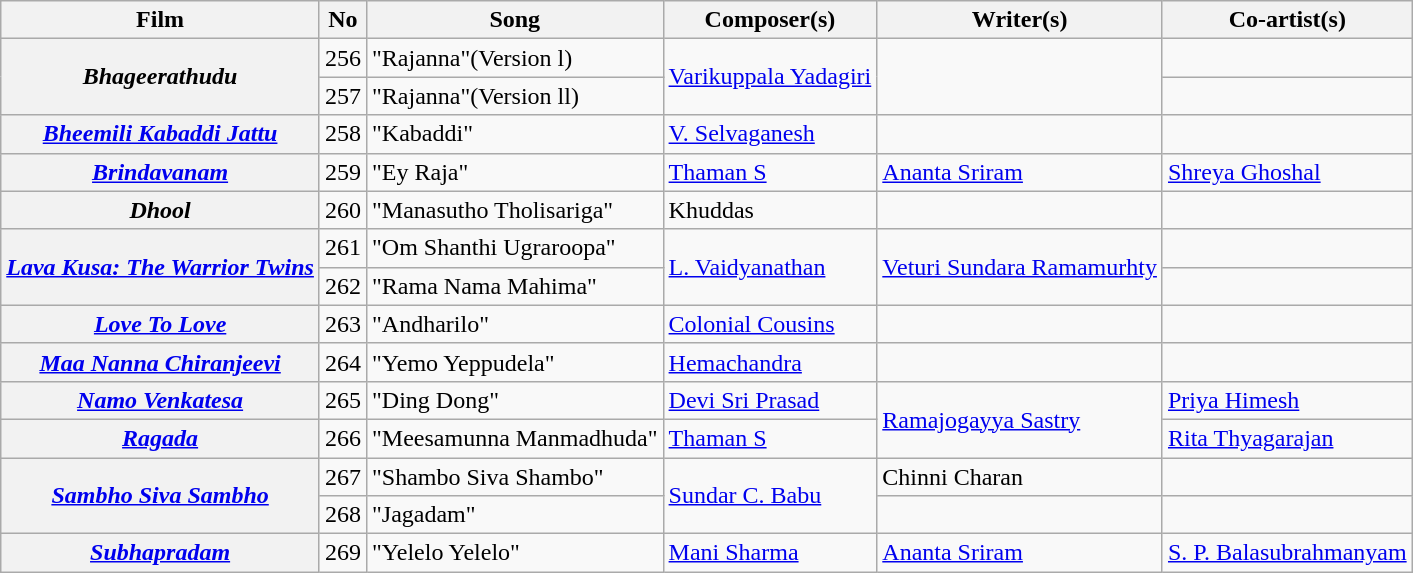<table class="wikitable">
<tr>
<th>Film</th>
<th>No</th>
<th>Song</th>
<th>Composer(s)</th>
<th>Writer(s)</th>
<th>Co-artist(s)</th>
</tr>
<tr>
<th rowspan="2"><em>Bhageerathudu</em></th>
<td>256</td>
<td>"Rajanna"(Version l)</td>
<td rowspan="2"><a href='#'>Varikuppala Yadagiri</a></td>
<td rowspan="2"></td>
<td></td>
</tr>
<tr>
<td>257</td>
<td>"Rajanna"(Version ll)</td>
<td></td>
</tr>
<tr>
<th><em><a href='#'>Bheemili Kabaddi Jattu</a></em></th>
<td>258</td>
<td>"Kabaddi"</td>
<td><a href='#'>V. Selvaganesh</a></td>
<td></td>
<td></td>
</tr>
<tr>
<th><a href='#'><em>Brindavanam</em></a></th>
<td>259</td>
<td>"Ey Raja"</td>
<td><a href='#'>Thaman S</a></td>
<td><a href='#'>Ananta Sriram</a></td>
<td><a href='#'>Shreya Ghoshal</a></td>
</tr>
<tr>
<th><em>Dhool</em></th>
<td>260</td>
<td>"Manasutho Tholisariga"</td>
<td>Khuddas</td>
<td></td>
<td></td>
</tr>
<tr>
<th rowspan="2"><em><a href='#'>Lava Kusa: The Warrior Twins</a></em></th>
<td>261</td>
<td>"Om Shanthi Ugraroopa"</td>
<td rowspan="2"><a href='#'>L. Vaidyanathan</a></td>
<td rowspan="2"><a href='#'>Veturi Sundara Ramamurhty</a></td>
<td></td>
</tr>
<tr>
<td>262</td>
<td>"Rama Nama Mahima"</td>
<td></td>
</tr>
<tr>
<th><a href='#'><em>Love To Love</em></a></th>
<td>263</td>
<td>"Andharilo"</td>
<td><a href='#'>Colonial Cousins</a></td>
<td></td>
<td></td>
</tr>
<tr>
<th><em><a href='#'>Maa Nanna Chiranjeevi</a></em></th>
<td>264</td>
<td>"Yemo Yeppudela"</td>
<td><a href='#'>Hemachandra</a></td>
<td></td>
<td></td>
</tr>
<tr>
<th><em><a href='#'>Namo Venkatesa</a></em></th>
<td>265</td>
<td>"Ding Dong"</td>
<td><a href='#'>Devi Sri Prasad</a></td>
<td rowspan="2"><a href='#'>Ramajogayya Sastry</a></td>
<td><a href='#'>Priya Himesh</a></td>
</tr>
<tr>
<th><em><a href='#'>Ragada</a></em></th>
<td>266</td>
<td>"Meesamunna Manmadhuda"</td>
<td><a href='#'>Thaman S</a></td>
<td><a href='#'>Rita Thyagarajan</a></td>
</tr>
<tr>
<th rowspan="2"><em><a href='#'>Sambho Siva Sambho</a></em></th>
<td>267</td>
<td>"Shambo Siva Shambo"</td>
<td rowspan="2"><a href='#'>Sundar C. Babu</a></td>
<td>Chinni Charan</td>
<td></td>
</tr>
<tr>
<td>268</td>
<td>"Jagadam"</td>
<td></td>
<td></td>
</tr>
<tr>
<th><a href='#'><em>Subhapradam</em></a></th>
<td>269</td>
<td>"Yelelo Yelelo"</td>
<td><a href='#'>Mani Sharma</a></td>
<td><a href='#'>Ananta Sriram</a></td>
<td><a href='#'>S. P. Balasubrahmanyam</a></td>
</tr>
</table>
